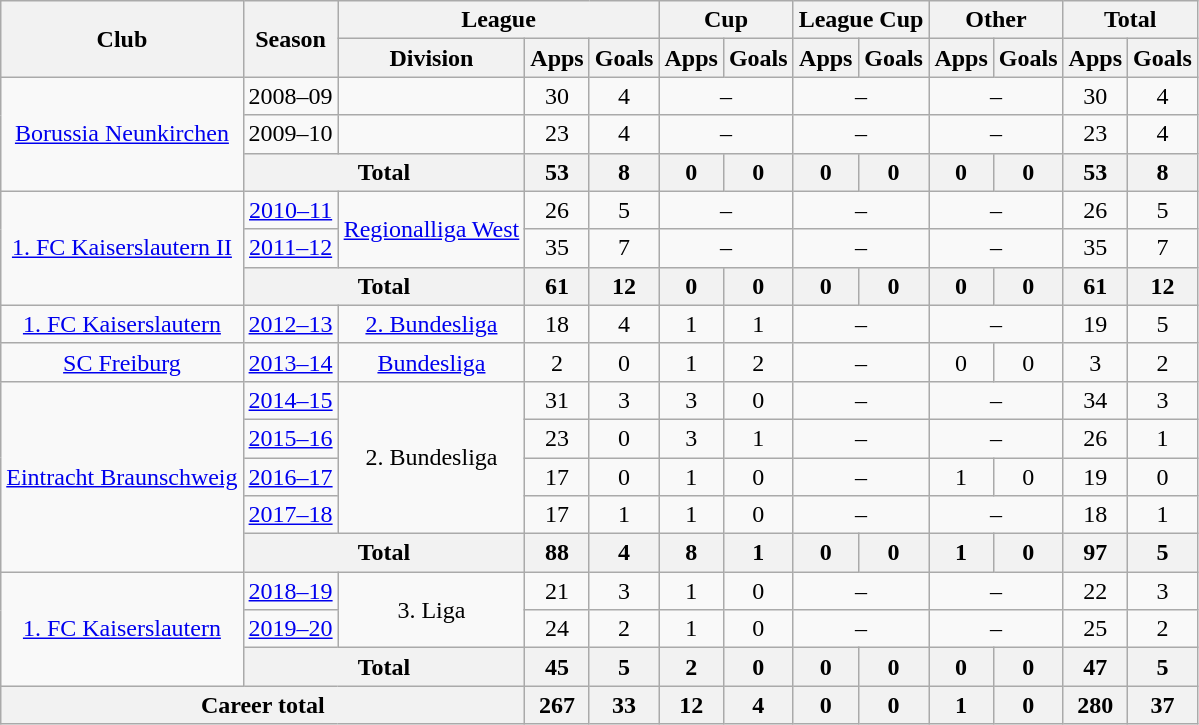<table class="wikitable" style="text-align: center">
<tr>
<th rowspan="2">Club</th>
<th rowspan="2">Season</th>
<th colspan="3">League</th>
<th colspan="2">Cup</th>
<th colspan="2">League Cup</th>
<th colspan="2">Other</th>
<th colspan="2">Total</th>
</tr>
<tr>
<th>Division</th>
<th>Apps</th>
<th>Goals</th>
<th>Apps</th>
<th>Goals</th>
<th>Apps</th>
<th>Goals</th>
<th>Apps</th>
<th>Goals</th>
<th>Apps</th>
<th>Goals</th>
</tr>
<tr>
<td rowspan="3"><a href='#'>Borussia Neunkirchen</a></td>
<td>2008–09</td>
<td></td>
<td>30</td>
<td>4</td>
<td colspan="2">–</td>
<td colspan="2">–</td>
<td colspan="2">–</td>
<td>30</td>
<td>4</td>
</tr>
<tr>
<td>2009–10</td>
<td></td>
<td>23</td>
<td>4</td>
<td colspan="2">–</td>
<td colspan="2">–</td>
<td colspan="2">–</td>
<td>23</td>
<td>4</td>
</tr>
<tr>
<th colspan="2">Total</th>
<th>53</th>
<th>8</th>
<th>0</th>
<th>0</th>
<th>0</th>
<th>0</th>
<th>0</th>
<th>0</th>
<th>53</th>
<th>8</th>
</tr>
<tr>
<td rowspan="3"><a href='#'>1. FC Kaiserslautern II</a></td>
<td><a href='#'>2010–11</a></td>
<td rowspan="2"><a href='#'>Regionalliga West</a></td>
<td>26</td>
<td>5</td>
<td colspan="2">–</td>
<td colspan="2">–</td>
<td colspan="2">–</td>
<td>26</td>
<td>5</td>
</tr>
<tr>
<td><a href='#'>2011–12</a></td>
<td>35</td>
<td>7</td>
<td colspan="2">–</td>
<td colspan="2">–</td>
<td colspan="2">–</td>
<td>35</td>
<td>7</td>
</tr>
<tr>
<th colspan="2">Total</th>
<th>61</th>
<th>12</th>
<th>0</th>
<th>0</th>
<th>0</th>
<th>0</th>
<th>0</th>
<th>0</th>
<th>61</th>
<th>12</th>
</tr>
<tr>
<td><a href='#'>1. FC Kaiserslautern</a></td>
<td><a href='#'>2012–13</a></td>
<td><a href='#'>2. Bundesliga</a></td>
<td>18</td>
<td>4</td>
<td>1</td>
<td>1</td>
<td colspan="2">–</td>
<td colspan="2">–</td>
<td>19</td>
<td>5</td>
</tr>
<tr>
<td><a href='#'>SC Freiburg</a></td>
<td><a href='#'>2013–14</a></td>
<td><a href='#'>Bundesliga</a></td>
<td>2</td>
<td>0</td>
<td>1</td>
<td>2</td>
<td colspan="2">–</td>
<td>0</td>
<td>0</td>
<td>3</td>
<td>2</td>
</tr>
<tr>
<td rowspan="5"><a href='#'>Eintracht Braunschweig</a></td>
<td><a href='#'>2014–15</a></td>
<td rowspan="4">2. Bundesliga</td>
<td>31</td>
<td>3</td>
<td>3</td>
<td>0</td>
<td colspan="2">–</td>
<td colspan="2">–</td>
<td>34</td>
<td>3</td>
</tr>
<tr>
<td><a href='#'>2015–16</a></td>
<td>23</td>
<td>0</td>
<td>3</td>
<td>1</td>
<td colspan="2">–</td>
<td colspan="2">–</td>
<td>26</td>
<td>1</td>
</tr>
<tr>
<td><a href='#'>2016–17</a></td>
<td>17</td>
<td>0</td>
<td>1</td>
<td>0</td>
<td colspan="2">–</td>
<td>1</td>
<td>0</td>
<td>19</td>
<td>0</td>
</tr>
<tr>
<td><a href='#'>2017–18</a></td>
<td>17</td>
<td>1</td>
<td>1</td>
<td>0</td>
<td colspan="2">–</td>
<td colspan="2">–</td>
<td>18</td>
<td>1</td>
</tr>
<tr>
<th colspan="2">Total</th>
<th>88</th>
<th>4</th>
<th>8</th>
<th>1</th>
<th>0</th>
<th>0</th>
<th>1</th>
<th>0</th>
<th>97</th>
<th>5</th>
</tr>
<tr>
<td rowspan="3"><a href='#'>1. FC Kaiserslautern</a></td>
<td><a href='#'>2018–19</a></td>
<td rowspan="2">3. Liga</td>
<td>21</td>
<td>3</td>
<td>1</td>
<td>0</td>
<td colspan="2">–</td>
<td colspan="2">–</td>
<td>22</td>
<td>3</td>
</tr>
<tr>
<td><a href='#'>2019–20</a></td>
<td>24</td>
<td>2</td>
<td>1</td>
<td>0</td>
<td colspan="2">–</td>
<td colspan="2">–</td>
<td>25</td>
<td>2</td>
</tr>
<tr>
<th colspan="2">Total</th>
<th>45</th>
<th>5</th>
<th>2</th>
<th>0</th>
<th>0</th>
<th>0</th>
<th>0</th>
<th>0</th>
<th>47</th>
<th>5</th>
</tr>
<tr>
<th colspan="3">Career total</th>
<th>267</th>
<th>33</th>
<th>12</th>
<th>4</th>
<th>0</th>
<th>0</th>
<th>1</th>
<th>0</th>
<th>280</th>
<th>37</th>
</tr>
</table>
